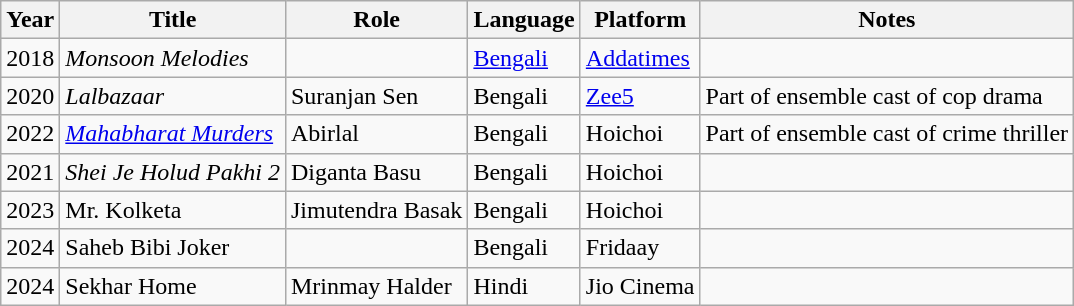<table class="wikitable sortable">
<tr>
<th>Year</th>
<th>Title</th>
<th>Role</th>
<th>Language</th>
<th>Platform</th>
<th>Notes</th>
</tr>
<tr>
<td>2018</td>
<td><em>Monsoon Melodies</em></td>
<td></td>
<td><a href='#'>Bengali</a></td>
<td><a href='#'>Addatimes</a></td>
<td></td>
</tr>
<tr>
<td>2020</td>
<td><em>Lalbazaar</em></td>
<td>Suranjan Sen</td>
<td>Bengali</td>
<td><a href='#'>Zee5</a></td>
<td>Part of ensemble cast of cop drama</td>
</tr>
<tr>
<td>2022</td>
<td><em><a href='#'>Mahabharat Murders</a></em></td>
<td>Abirlal</td>
<td>Bengali</td>
<td>Hoichoi</td>
<td>Part of ensemble cast of crime thriller</td>
</tr>
<tr>
<td>2021</td>
<td><em>Shei Je Holud Pakhi 2</em></td>
<td>Diganta Basu</td>
<td>Bengali</td>
<td>Hoichoi</td>
<td></td>
</tr>
<tr>
<td>2023</td>
<td>Mr. Kolketa</td>
<td>Jimutendra Basak</td>
<td>Bengali</td>
<td>Hoichoi</td>
<td></td>
</tr>
<tr>
<td>2024</td>
<td>Saheb Bibi Joker</td>
<td></td>
<td>Bengali</td>
<td>Fridaay</td>
<td></td>
</tr>
<tr>
<td>2024</td>
<td>Sekhar Home</td>
<td>Mrinmay Halder</td>
<td>Hindi</td>
<td>Jio Cinema</td>
<td></td>
</tr>
</table>
